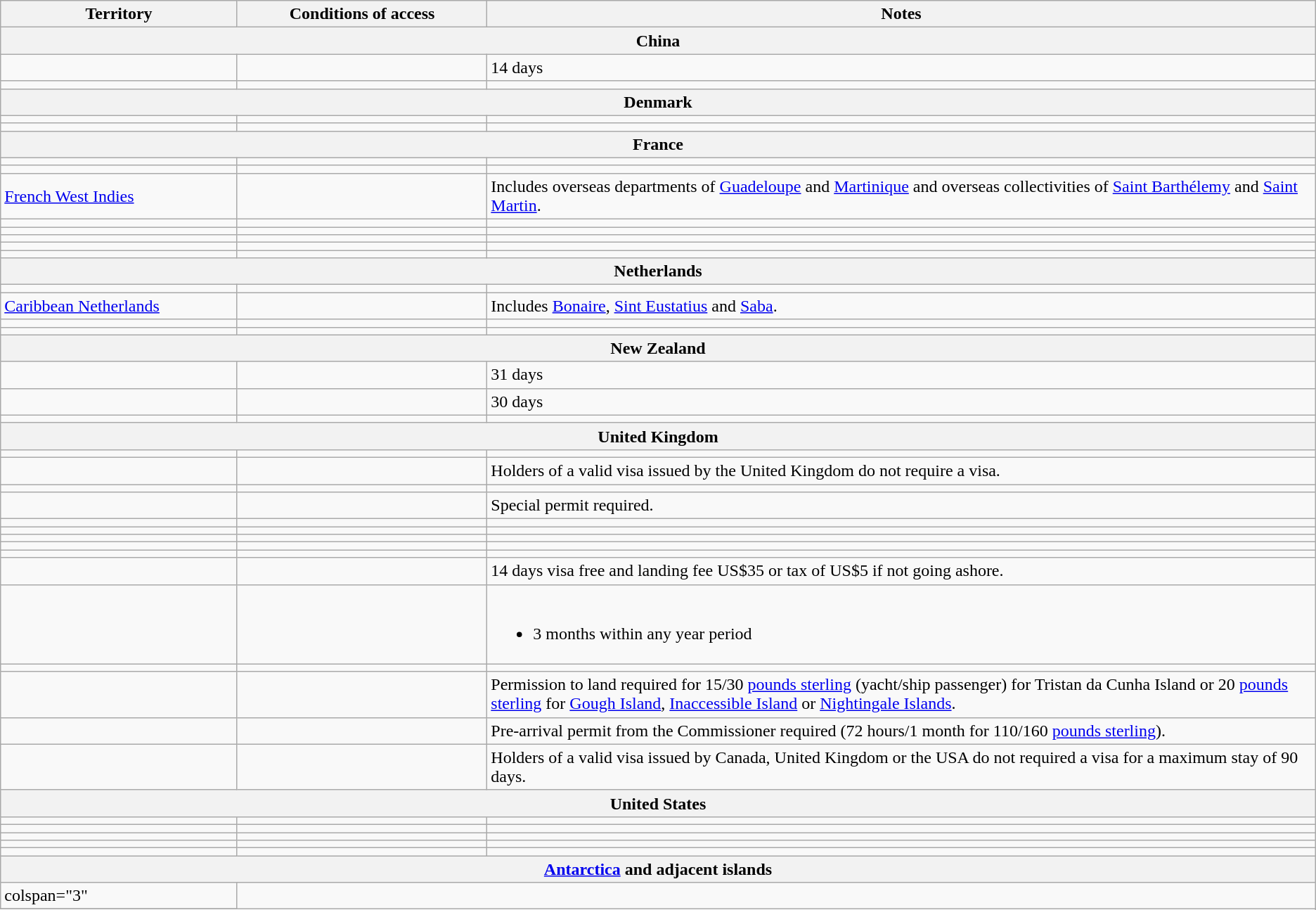<table class="wikitable" style="text-align: left; table-layout: fixed;">
<tr>
<th width="18%">Territory</th>
<th width="19%">Conditions of access</th>
<th>Notes</th>
</tr>
<tr>
<th colspan="3">China</th>
</tr>
<tr>
<td></td>
<td></td>
<td>14 days</td>
</tr>
<tr>
<td></td>
<td></td>
<td></td>
</tr>
<tr>
<th colspan="3">Denmark</th>
</tr>
<tr>
<td></td>
<td></td>
<td></td>
</tr>
<tr>
<td></td>
<td></td>
<td></td>
</tr>
<tr>
<th colspan="3">France</th>
</tr>
<tr>
<td></td>
<td></td>
<td></td>
</tr>
<tr>
<td></td>
<td></td>
<td></td>
</tr>
<tr>
<td> <a href='#'>French West Indies</a></td>
<td></td>
<td>Includes overseas departments of <a href='#'>Guadeloupe</a> and <a href='#'>Martinique</a> and overseas collectivities of <a href='#'>Saint Barthélemy</a> and <a href='#'>Saint Martin</a>.</td>
</tr>
<tr>
<td></td>
<td></td>
<td></td>
</tr>
<tr>
<td></td>
<td></td>
<td></td>
</tr>
<tr>
<td></td>
<td></td>
<td></td>
</tr>
<tr>
<td></td>
<td></td>
<td></td>
</tr>
<tr>
<td></td>
<td></td>
<td></td>
</tr>
<tr>
<th colspan="3">Netherlands</th>
</tr>
<tr>
<td></td>
<td></td>
<td></td>
</tr>
<tr>
<td> <a href='#'>Caribbean Netherlands</a></td>
<td></td>
<td>Includes <a href='#'>Bonaire</a>, <a href='#'>Sint Eustatius</a> and <a href='#'>Saba</a>.</td>
</tr>
<tr>
<td></td>
<td></td>
<td></td>
</tr>
<tr>
<td></td>
<td></td>
<td></td>
</tr>
<tr>
<th colspan="3">New Zealand</th>
</tr>
<tr>
<td></td>
<td></td>
<td>31 days</td>
</tr>
<tr>
<td></td>
<td></td>
<td>30 days</td>
</tr>
<tr>
<td></td>
<td></td>
<td></td>
</tr>
<tr>
<th colspan="3">United Kingdom</th>
</tr>
<tr>
<td></td>
<td></td>
<td></td>
</tr>
<tr>
<td></td>
<td></td>
<td>Holders of a valid visa issued by the United Kingdom do not require a visa.</td>
</tr>
<tr>
<td></td>
<td></td>
<td></td>
</tr>
<tr>
<td></td>
<td></td>
<td>Special permit required.</td>
</tr>
<tr>
<td></td>
<td></td>
<td></td>
</tr>
<tr>
<td></td>
<td></td>
<td></td>
</tr>
<tr>
<td></td>
<td></td>
<td></td>
</tr>
<tr>
<td></td>
<td></td>
<td></td>
</tr>
<tr>
<td></td>
<td></td>
<td></td>
</tr>
<tr>
<td></td>
<td></td>
<td>14 days visa free and landing fee US$35 or tax of US$5 if not going ashore.</td>
</tr>
<tr>
<td></td>
<td></td>
<td><br><ul><li>3 months within any year period</li></ul></td>
</tr>
<tr>
<td></td>
<td></td>
<td></td>
</tr>
<tr>
<td></td>
<td></td>
<td>Permission to land required for 15/30 <a href='#'>pounds sterling</a> (yacht/ship passenger) for Tristan da Cunha Island or 20 <a href='#'>pounds sterling</a> for <a href='#'>Gough Island</a>, <a href='#'>Inaccessible Island</a> or <a href='#'>Nightingale Islands</a>.</td>
</tr>
<tr>
<td></td>
<td></td>
<td>Pre-arrival permit from the Commissioner required (72 hours/1 month for 110/160 <a href='#'>pounds sterling</a>).</td>
</tr>
<tr>
<td></td>
<td></td>
<td>Holders of a valid visa issued by Canada, United Kingdom or the USA do not required a visa for a maximum stay of 90 days.</td>
</tr>
<tr>
<th colspan="3">United States</th>
</tr>
<tr>
<td></td>
<td></td>
<td></td>
</tr>
<tr>
<td></td>
<td></td>
<td></td>
</tr>
<tr>
<td></td>
<td></td>
<td></td>
</tr>
<tr>
<td></td>
<td></td>
<td></td>
</tr>
<tr>
<td></td>
<td></td>
<td></td>
</tr>
<tr>
<th colspan="3"><a href='#'>Antarctica</a> and adjacent islands</th>
</tr>
<tr>
<td>colspan="3" </td>
</tr>
<tr>
</tr>
</table>
